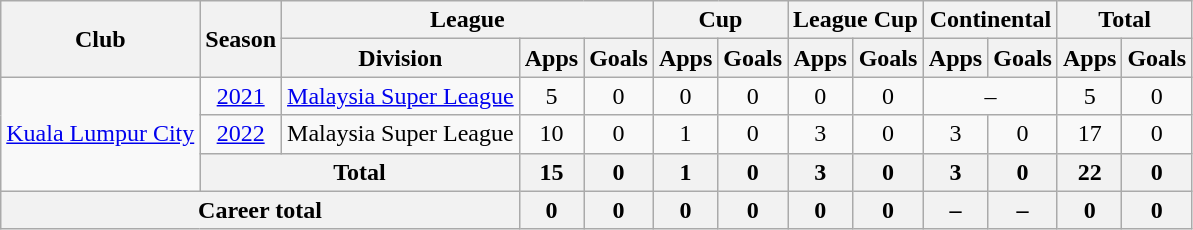<table class=wikitable style="text-align:center">
<tr>
<th rowspan=2>Club</th>
<th rowspan=2>Season</th>
<th colspan=3>League</th>
<th colspan=2>Cup</th>
<th colspan=2>League Cup</th>
<th colspan=2>Continental</th>
<th colspan=2>Total</th>
</tr>
<tr>
<th>Division</th>
<th>Apps</th>
<th>Goals</th>
<th>Apps</th>
<th>Goals</th>
<th>Apps</th>
<th>Goals</th>
<th>Apps</th>
<th>Goals</th>
<th>Apps</th>
<th>Goals</th>
</tr>
<tr>
<td rowspan=3><a href='#'>Kuala Lumpur City</a></td>
<td><a href='#'>2021</a></td>
<td><a href='#'>Malaysia Super League</a></td>
<td>5</td>
<td>0</td>
<td>0</td>
<td>0</td>
<td>0</td>
<td>0</td>
<td colspan=2>–</td>
<td>5</td>
<td>0</td>
</tr>
<tr>
<td><a href='#'>2022</a></td>
<td>Malaysia Super League</td>
<td>10</td>
<td>0</td>
<td>1</td>
<td>0</td>
<td>3</td>
<td>0</td>
<td>3</td>
<td>0</td>
<td>17</td>
<td>0</td>
</tr>
<tr>
<th colspan="2">Total</th>
<th>15</th>
<th>0</th>
<th>1</th>
<th>0</th>
<th>3</th>
<th>0</th>
<th>3</th>
<th>0</th>
<th>22</th>
<th>0</th>
</tr>
<tr>
<th colspan="3">Career total</th>
<th>0</th>
<th>0</th>
<th>0</th>
<th>0</th>
<th>0</th>
<th>0</th>
<th>–</th>
<th>–</th>
<th>0</th>
<th>0</th>
</tr>
</table>
